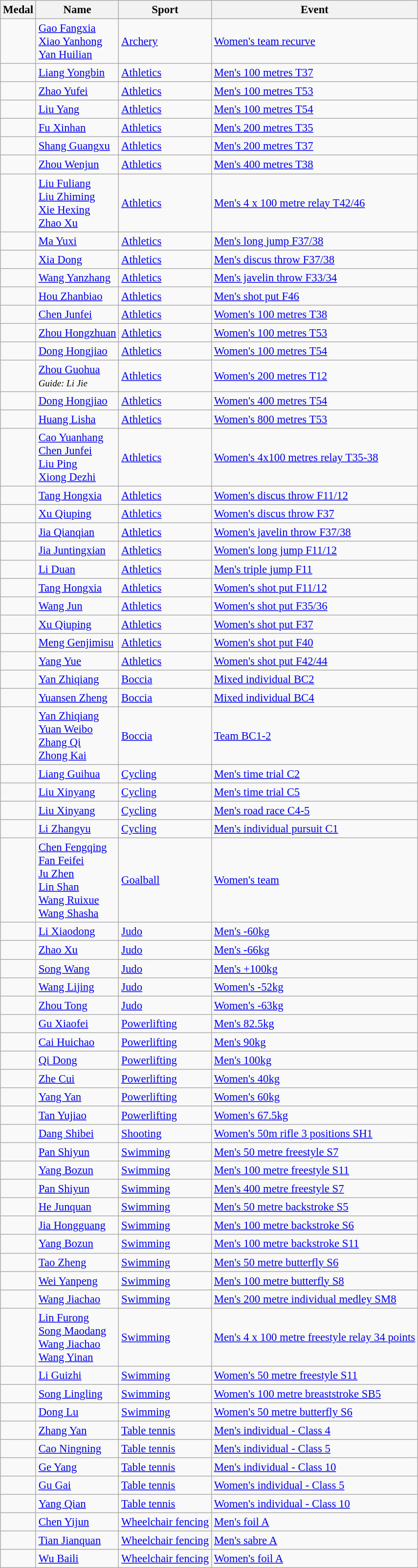<table class="wikitable sortable" style="font-size:95%">
<tr>
<th>Medal</th>
<th>Name</th>
<th>Sport</th>
<th>Event</th>
</tr>
<tr>
<td></td>
<td><a href='#'>Gao Fangxia</a><br> <a href='#'>Xiao Yanhong</a><br> <a href='#'>Yan Huilian</a></td>
<td><a href='#'>Archery</a></td>
<td><a href='#'>Women's team recurve</a></td>
</tr>
<tr>
<td></td>
<td><a href='#'>Liang Yongbin</a></td>
<td><a href='#'>Athletics</a></td>
<td><a href='#'>Men's 100 metres T37</a></td>
</tr>
<tr>
<td></td>
<td><a href='#'>Zhao Yufei</a></td>
<td><a href='#'>Athletics</a></td>
<td><a href='#'>Men's 100 metres T53</a></td>
</tr>
<tr>
<td></td>
<td><a href='#'>Liu Yang</a></td>
<td><a href='#'>Athletics</a></td>
<td><a href='#'>Men's 100 metres T54</a></td>
</tr>
<tr>
<td></td>
<td><a href='#'>Fu Xinhan</a></td>
<td><a href='#'>Athletics</a></td>
<td><a href='#'>Men's 200 metres T35</a></td>
</tr>
<tr>
<td></td>
<td><a href='#'>Shang Guangxu</a></td>
<td><a href='#'>Athletics</a></td>
<td><a href='#'>Men's 200 metres T37</a></td>
</tr>
<tr>
<td></td>
<td><a href='#'>Zhou Wenjun</a></td>
<td><a href='#'>Athletics</a></td>
<td><a href='#'>Men's 400 metres T38</a></td>
</tr>
<tr>
<td></td>
<td><a href='#'>Liu Fuliang</a><br> <a href='#'>Liu Zhiming</a><br> <a href='#'>Xie Hexing</a><br> <a href='#'>Zhao Xu</a></td>
<td><a href='#'>Athletics</a></td>
<td><a href='#'>Men's 4 x 100 metre relay T42/46</a></td>
</tr>
<tr>
<td></td>
<td><a href='#'>Ma Yuxi</a></td>
<td><a href='#'>Athletics</a></td>
<td><a href='#'>Men's long jump F37/38</a></td>
</tr>
<tr>
<td></td>
<td><a href='#'>Xia Dong</a></td>
<td><a href='#'>Athletics</a></td>
<td><a href='#'>Men's discus throw F37/38</a></td>
</tr>
<tr>
<td></td>
<td><a href='#'>Wang Yanzhang</a></td>
<td><a href='#'>Athletics</a></td>
<td><a href='#'>Men's javelin throw F33/34</a></td>
</tr>
<tr>
<td></td>
<td><a href='#'>Hou Zhanbiao</a></td>
<td><a href='#'>Athletics</a></td>
<td><a href='#'>Men's shot put F46</a></td>
</tr>
<tr>
<td></td>
<td><a href='#'>Chen Junfei</a></td>
<td><a href='#'>Athletics</a></td>
<td><a href='#'>Women's 100 metres T38</a></td>
</tr>
<tr>
<td></td>
<td><a href='#'>Zhou Hongzhuan</a></td>
<td><a href='#'>Athletics</a></td>
<td><a href='#'>Women's 100 metres T53</a></td>
</tr>
<tr>
<td></td>
<td><a href='#'>Dong Hongjiao</a></td>
<td><a href='#'>Athletics</a></td>
<td><a href='#'>Women's 100 metres T54</a></td>
</tr>
<tr>
<td></td>
<td><a href='#'>Zhou Guohua</a><br><small><em>Guide: Li Jie</em></small></td>
<td><a href='#'>Athletics</a></td>
<td><a href='#'>Women's 200 metres T12</a></td>
</tr>
<tr>
<td></td>
<td><a href='#'>Dong Hongjiao</a></td>
<td><a href='#'>Athletics</a></td>
<td><a href='#'>Women's 400 metres T54</a></td>
</tr>
<tr>
<td></td>
<td><a href='#'>Huang Lisha</a></td>
<td><a href='#'>Athletics</a></td>
<td><a href='#'>Women's 800 metres T53</a></td>
</tr>
<tr>
<td></td>
<td><a href='#'>Cao Yuanhang</a><br> <a href='#'>Chen Junfei</a><br> <a href='#'>Liu Ping</a><br> <a href='#'>Xiong Dezhi</a></td>
<td><a href='#'>Athletics</a></td>
<td><a href='#'>Women's 4x100 metres relay T35-38</a></td>
</tr>
<tr>
<td></td>
<td><a href='#'>Tang Hongxia</a></td>
<td><a href='#'>Athletics</a></td>
<td><a href='#'>Women's discus throw F11/12</a></td>
</tr>
<tr>
<td></td>
<td><a href='#'>Xu Qiuping</a></td>
<td><a href='#'>Athletics</a></td>
<td><a href='#'>Women's discus throw F37</a></td>
</tr>
<tr>
<td></td>
<td><a href='#'>Jia Qianqian</a></td>
<td><a href='#'>Athletics</a></td>
<td><a href='#'>Women's javelin throw F37/38</a></td>
</tr>
<tr>
<td></td>
<td><a href='#'>Jia Juntingxian</a></td>
<td><a href='#'>Athletics</a></td>
<td><a href='#'>Women's long jump F11/12</a></td>
</tr>
<tr>
<td></td>
<td><a href='#'>Li Duan</a></td>
<td><a href='#'>Athletics</a></td>
<td><a href='#'>Men's triple jump F11</a></td>
</tr>
<tr>
<td></td>
<td><a href='#'>Tang Hongxia</a></td>
<td><a href='#'>Athletics</a></td>
<td><a href='#'>Women's shot put F11/12</a></td>
</tr>
<tr>
<td></td>
<td><a href='#'>Wang Jun</a></td>
<td><a href='#'>Athletics</a></td>
<td><a href='#'>Women's shot put F35/36</a></td>
</tr>
<tr>
<td></td>
<td><a href='#'>Xu Qiuping</a></td>
<td><a href='#'>Athletics</a></td>
<td><a href='#'>Women's shot put F37</a></td>
</tr>
<tr>
<td></td>
<td><a href='#'>Meng Genjimisu</a></td>
<td><a href='#'>Athletics</a></td>
<td><a href='#'>Women's shot put F40</a></td>
</tr>
<tr>
<td></td>
<td><a href='#'>Yang Yue</a></td>
<td><a href='#'>Athletics</a></td>
<td><a href='#'>Women's shot put F42/44</a></td>
</tr>
<tr>
<td></td>
<td><a href='#'>Yan Zhiqiang</a></td>
<td><a href='#'>Boccia</a></td>
<td><a href='#'>Mixed individual BC2</a></td>
</tr>
<tr>
<td></td>
<td><a href='#'>Yuansen Zheng</a></td>
<td><a href='#'>Boccia</a></td>
<td><a href='#'>Mixed individual BC4</a></td>
</tr>
<tr>
<td></td>
<td><a href='#'>Yan Zhiqiang</a><br> <a href='#'>Yuan Weibo</a><br> <a href='#'>Zhang Qi</a><br> <a href='#'>Zhong Kai</a></td>
<td><a href='#'>Boccia</a></td>
<td><a href='#'>Team BC1-2</a></td>
</tr>
<tr>
<td></td>
<td><a href='#'>Liang Guihua</a></td>
<td><a href='#'>Cycling</a></td>
<td><a href='#'>Men's time trial C2</a></td>
</tr>
<tr>
<td></td>
<td><a href='#'>Liu Xinyang</a></td>
<td><a href='#'>Cycling</a></td>
<td><a href='#'>Men's time trial C5</a></td>
</tr>
<tr>
<td></td>
<td><a href='#'>Liu Xinyang</a></td>
<td><a href='#'>Cycling</a></td>
<td><a href='#'>Men's road race C4-5</a></td>
</tr>
<tr>
<td></td>
<td><a href='#'>Li Zhangyu</a></td>
<td><a href='#'>Cycling</a></td>
<td><a href='#'>Men's individual pursuit C1</a></td>
</tr>
<tr>
<td></td>
<td><a href='#'>Chen Fengqing</a><br> <a href='#'>Fan Feifei</a><br> <a href='#'>Ju Zhen</a><br> <a href='#'>Lin Shan</a><br> <a href='#'>Wang Ruixue</a><br> <a href='#'>Wang Shasha</a></td>
<td><a href='#'>Goalball</a></td>
<td><a href='#'>Women's team</a></td>
</tr>
<tr>
<td></td>
<td><a href='#'>Li Xiaodong</a></td>
<td><a href='#'>Judo</a></td>
<td><a href='#'>Men's -60kg</a></td>
</tr>
<tr>
<td></td>
<td><a href='#'>Zhao Xu</a></td>
<td><a href='#'>Judo</a></td>
<td><a href='#'>Men's -66kg</a></td>
</tr>
<tr>
<td></td>
<td><a href='#'>Song Wang</a></td>
<td><a href='#'>Judo</a></td>
<td><a href='#'>Men's +100kg</a></td>
</tr>
<tr>
<td></td>
<td><a href='#'>Wang Lijing</a></td>
<td><a href='#'>Judo</a></td>
<td><a href='#'>Women's -52kg</a></td>
</tr>
<tr>
<td></td>
<td><a href='#'>Zhou Tong</a></td>
<td><a href='#'>Judo</a></td>
<td><a href='#'>Women's -63kg</a></td>
</tr>
<tr>
<td></td>
<td><a href='#'>Gu Xiaofei</a></td>
<td><a href='#'>Powerlifting</a></td>
<td><a href='#'>Men's 82.5kg</a></td>
</tr>
<tr>
<td></td>
<td><a href='#'>Cai Huichao</a></td>
<td><a href='#'>Powerlifting</a></td>
<td><a href='#'>Men's 90kg</a></td>
</tr>
<tr>
<td></td>
<td><a href='#'>Qi Dong</a></td>
<td><a href='#'>Powerlifting</a></td>
<td><a href='#'>Men's 100kg</a></td>
</tr>
<tr>
<td></td>
<td><a href='#'>Zhe Cui</a></td>
<td><a href='#'>Powerlifting</a></td>
<td><a href='#'>Women's 40kg</a></td>
</tr>
<tr>
<td></td>
<td><a href='#'>Yang Yan</a></td>
<td><a href='#'>Powerlifting</a></td>
<td><a href='#'>Women's 60kg</a></td>
</tr>
<tr>
<td></td>
<td><a href='#'>Tan Yujiao</a></td>
<td><a href='#'>Powerlifting</a></td>
<td><a href='#'>Women's 67.5kg</a></td>
</tr>
<tr>
<td></td>
<td><a href='#'>Dang Shibei</a></td>
<td><a href='#'>Shooting</a></td>
<td><a href='#'>Women's 50m rifle 3 positions SH1</a></td>
</tr>
<tr>
<td></td>
<td><a href='#'>Pan Shiyun</a></td>
<td><a href='#'>Swimming</a></td>
<td><a href='#'>Men's 50 metre freestyle S7</a></td>
</tr>
<tr>
<td></td>
<td><a href='#'>Yang Bozun</a></td>
<td><a href='#'>Swimming</a></td>
<td><a href='#'>Men's 100 metre freestyle S11</a></td>
</tr>
<tr>
<td></td>
<td><a href='#'>Pan Shiyun</a></td>
<td><a href='#'>Swimming</a></td>
<td><a href='#'>Men's 400 metre freestyle S7</a></td>
</tr>
<tr>
<td></td>
<td><a href='#'>He Junquan</a></td>
<td><a href='#'>Swimming</a></td>
<td><a href='#'>Men's 50 metre backstroke S5</a></td>
</tr>
<tr>
<td></td>
<td><a href='#'>Jia Hongguang</a></td>
<td><a href='#'>Swimming</a></td>
<td><a href='#'>Men's 100 metre backstroke S6</a></td>
</tr>
<tr>
<td></td>
<td><a href='#'>Yang Bozun</a></td>
<td><a href='#'>Swimming</a></td>
<td><a href='#'>Men's 100 metre backstroke S11</a></td>
</tr>
<tr>
<td></td>
<td><a href='#'>Tao Zheng</a></td>
<td><a href='#'>Swimming</a></td>
<td><a href='#'>Men's 50 metre butterfly S6</a></td>
</tr>
<tr>
<td></td>
<td><a href='#'>Wei Yanpeng</a></td>
<td><a href='#'>Swimming</a></td>
<td><a href='#'>Men's 100 metre butterfly S8</a></td>
</tr>
<tr>
<td></td>
<td><a href='#'>Wang Jiachao</a></td>
<td><a href='#'>Swimming</a></td>
<td><a href='#'>Men's 200 metre individual medley SM8</a></td>
</tr>
<tr>
<td></td>
<td><a href='#'>Lin Furong</a><br> <a href='#'>Song Maodang</a><br> <a href='#'>Wang Jiachao</a><br> <a href='#'>Wang Yinan</a></td>
<td><a href='#'>Swimming</a></td>
<td><a href='#'>Men's 4 x 100 metre freestyle relay 34 points</a></td>
</tr>
<tr>
<td></td>
<td><a href='#'>Li Guizhi</a></td>
<td><a href='#'>Swimming</a></td>
<td><a href='#'>Women's 50 metre freestyle S11</a></td>
</tr>
<tr>
<td></td>
<td><a href='#'>Song Lingling</a></td>
<td><a href='#'>Swimming</a></td>
<td><a href='#'>Women's 100 metre breaststroke SB5</a></td>
</tr>
<tr>
<td></td>
<td><a href='#'>Dong Lu</a></td>
<td><a href='#'>Swimming</a></td>
<td><a href='#'>Women's 50 metre butterfly S6</a></td>
</tr>
<tr>
<td></td>
<td><a href='#'>Zhang Yan</a></td>
<td><a href='#'>Table tennis</a></td>
<td><a href='#'>Men's individual - Class 4</a></td>
</tr>
<tr>
<td></td>
<td><a href='#'>Cao Ningning</a></td>
<td><a href='#'>Table tennis</a></td>
<td><a href='#'>Men's individual - Class 5</a></td>
</tr>
<tr>
<td></td>
<td><a href='#'>Ge Yang</a></td>
<td><a href='#'>Table tennis</a></td>
<td><a href='#'>Men's individual - Class 10</a></td>
</tr>
<tr>
<td></td>
<td><a href='#'>Gu Gai</a></td>
<td><a href='#'>Table tennis</a></td>
<td><a href='#'>Women's individual - Class 5</a></td>
</tr>
<tr>
<td></td>
<td><a href='#'>Yang Qian</a></td>
<td><a href='#'>Table tennis</a></td>
<td><a href='#'>Women's individual - Class 10</a></td>
</tr>
<tr>
<td></td>
<td><a href='#'>Chen Yijun</a></td>
<td><a href='#'>Wheelchair fencing</a></td>
<td><a href='#'>Men's foil A</a></td>
</tr>
<tr>
<td></td>
<td><a href='#'>Tian Jianquan</a></td>
<td><a href='#'>Wheelchair fencing</a></td>
<td><a href='#'>Men's sabre A</a></td>
</tr>
<tr>
<td></td>
<td><a href='#'>Wu Baili</a></td>
<td><a href='#'>Wheelchair fencing</a></td>
<td><a href='#'>Women's foil A</a></td>
</tr>
</table>
